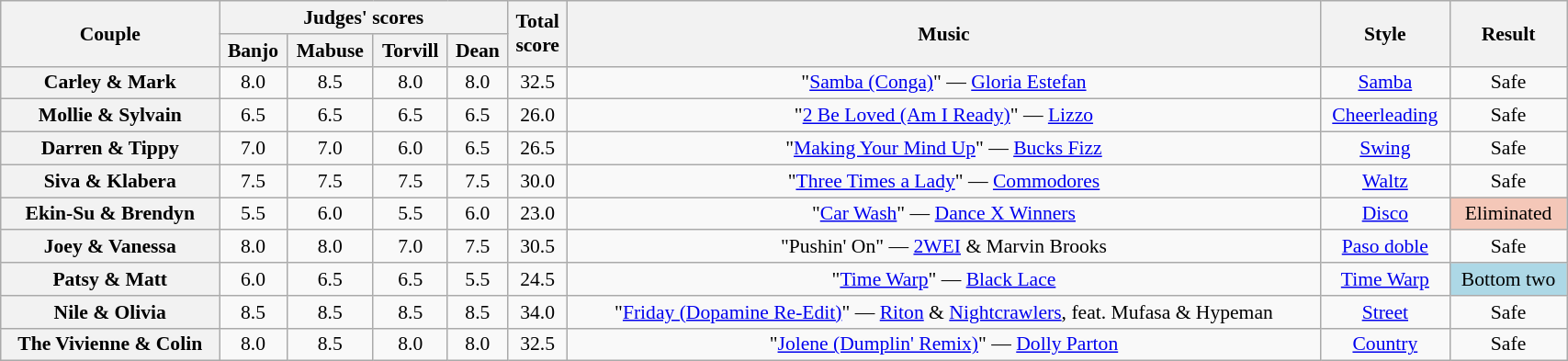<table class="wikitable sortable" style="text-align:center; font-size:90%; width:90%">
<tr>
<th scope="col" rowspan=2>Couple</th>
<th scope="col" colspan=4 class="unsortable">Judges' scores</th>
<th scope="col" rowspan=2>Total<br>score</th>
<th scope="col" rowspan=2 class="unsortable">Music</th>
<th scope="col" rowspan="2" class="unsortable">Style</th>
<th scope="col" rowspan=2 class="unsortable">Result</th>
</tr>
<tr>
<th class="unsortable">Banjo</th>
<th class="unsortable">Mabuse</th>
<th class="unsortable">Torvill</th>
<th class="unsortable">Dean</th>
</tr>
<tr>
<th scope="row">Carley & Mark</th>
<td>8.0</td>
<td>8.5</td>
<td>8.0</td>
<td>8.0</td>
<td>32.5</td>
<td>"<a href='#'>Samba (Conga)</a>" — <a href='#'>Gloria Estefan</a></td>
<td><a href='#'>Samba</a></td>
<td>Safe</td>
</tr>
<tr>
<th scope="row">Mollie & Sylvain</th>
<td>6.5</td>
<td>6.5</td>
<td>6.5</td>
<td>6.5</td>
<td>26.0</td>
<td>"<a href='#'>2 Be Loved (Am I Ready)</a>" — <a href='#'>Lizzo</a></td>
<td><a href='#'>Cheerleading</a></td>
<td>Safe</td>
</tr>
<tr>
<th scope="row">Darren & Tippy</th>
<td>7.0</td>
<td>7.0</td>
<td>6.0</td>
<td>6.5</td>
<td>26.5</td>
<td>"<a href='#'>Making Your Mind Up</a>" — <a href='#'>Bucks Fizz</a></td>
<td><a href='#'>Swing</a></td>
<td>Safe</td>
</tr>
<tr>
<th scope="row">Siva & Klabera</th>
<td>7.5</td>
<td>7.5</td>
<td>7.5</td>
<td>7.5</td>
<td>30.0</td>
<td>"<a href='#'>Three Times a Lady</a>" — <a href='#'>Commodores</a></td>
<td><a href='#'>Waltz</a></td>
<td>Safe</td>
</tr>
<tr>
<th scope="row">Ekin-Su & Brendyn</th>
<td>5.5</td>
<td>6.0</td>
<td>5.5</td>
<td>6.0</td>
<td>23.0</td>
<td>"<a href='#'>Car Wash</a>" — <a href='#'>Dance X Winners</a></td>
<td><a href='#'>Disco</a></td>
<td bgcolor=f4c7b8>Eliminated</td>
</tr>
<tr>
<th scope="row">Joey & Vanessa</th>
<td>8.0</td>
<td>8.0</td>
<td>7.0</td>
<td>7.5</td>
<td>30.5</td>
<td>"Pushin' On" — <a href='#'>2WEI</a> & Marvin Brooks</td>
<td><a href='#'>Paso doble</a></td>
<td>Safe</td>
</tr>
<tr>
<th scope="row">Patsy & Matt</th>
<td>6.0</td>
<td>6.5</td>
<td>6.5</td>
<td>5.5</td>
<td>24.5</td>
<td>"<a href='#'>Time Warp</a>" — <a href='#'>Black Lace</a></td>
<td><a href='#'>Time Warp</a></td>
<td bgcolor=lightblue>Bottom two</td>
</tr>
<tr>
<th scope="row">Nile & Olivia</th>
<td>8.5</td>
<td>8.5</td>
<td>8.5</td>
<td>8.5</td>
<td>34.0</td>
<td>"<a href='#'>Friday (Dopamine Re-Edit)</a>" — <a href='#'>Riton</a> & <a href='#'>Nightcrawlers</a>, feat. Mufasa & Hypeman</td>
<td><a href='#'>Street</a></td>
<td>Safe</td>
</tr>
<tr>
<th scope="row">The Vivienne & Colin</th>
<td>8.0</td>
<td>8.5</td>
<td>8.0</td>
<td>8.0</td>
<td>32.5</td>
<td>"<a href='#'>Jolene (Dumplin' Remix)</a>" — <a href='#'>Dolly Parton</a></td>
<td><a href='#'>Country</a></td>
<td>Safe</td>
</tr>
</table>
